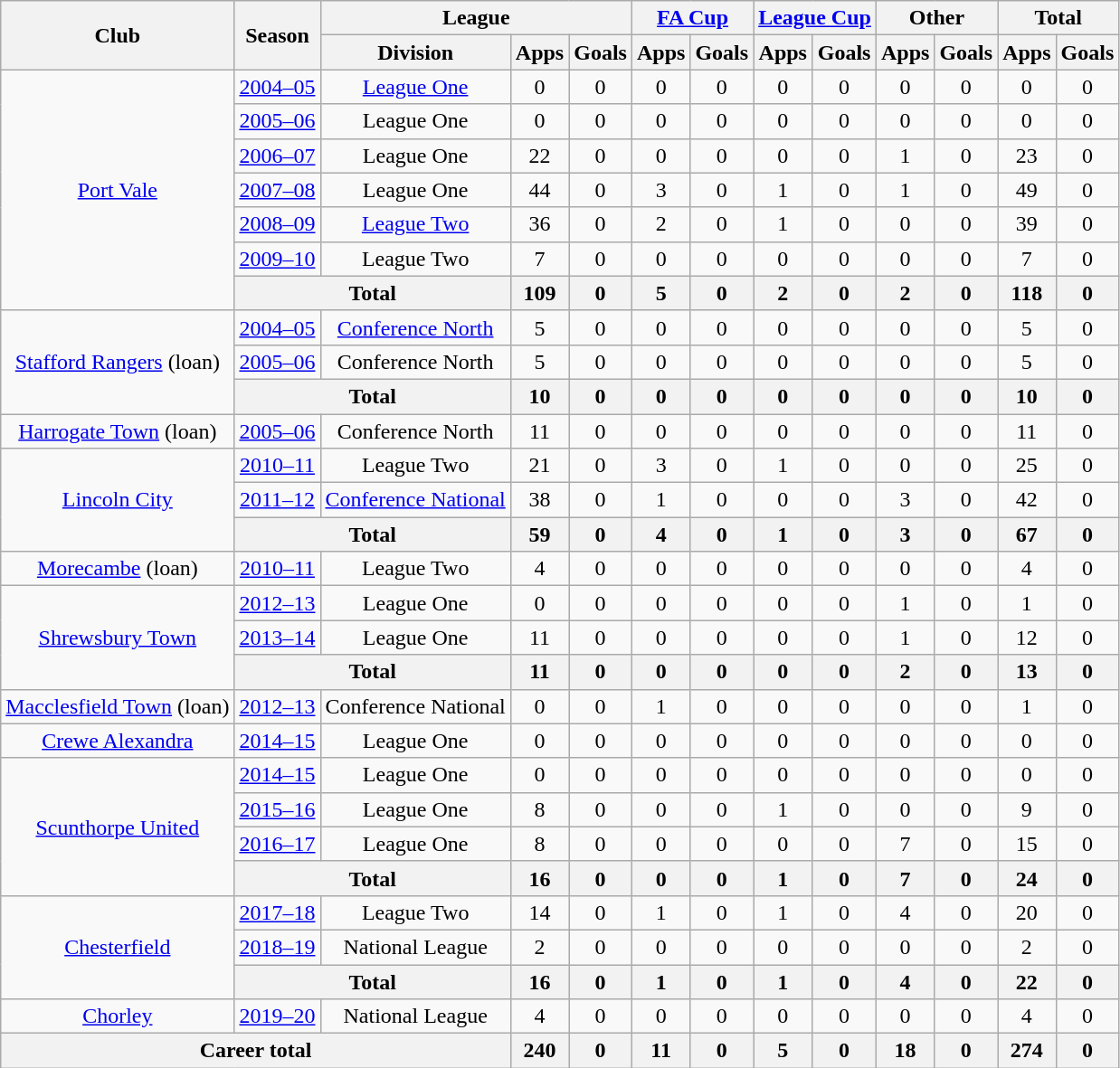<table class="wikitable" style="text-align:center">
<tr>
<th rowspan="2">Club</th>
<th rowspan="2">Season</th>
<th colspan="3">League</th>
<th colspan="2"><a href='#'>FA Cup</a></th>
<th colspan="2"><a href='#'>League Cup</a></th>
<th colspan="2">Other</th>
<th colspan="2">Total</th>
</tr>
<tr>
<th>Division</th>
<th>Apps</th>
<th>Goals</th>
<th>Apps</th>
<th>Goals</th>
<th>Apps</th>
<th>Goals</th>
<th>Apps</th>
<th>Goals</th>
<th>Apps</th>
<th>Goals</th>
</tr>
<tr>
<td rowspan="7"><a href='#'>Port Vale</a></td>
<td><a href='#'>2004–05</a></td>
<td><a href='#'>League One</a></td>
<td>0</td>
<td>0</td>
<td>0</td>
<td>0</td>
<td>0</td>
<td>0</td>
<td>0</td>
<td>0</td>
<td>0</td>
<td>0</td>
</tr>
<tr>
<td><a href='#'>2005–06</a></td>
<td>League One</td>
<td>0</td>
<td>0</td>
<td>0</td>
<td>0</td>
<td>0</td>
<td>0</td>
<td>0</td>
<td>0</td>
<td>0</td>
<td>0</td>
</tr>
<tr>
<td><a href='#'>2006–07</a></td>
<td>League One</td>
<td>22</td>
<td>0</td>
<td>0</td>
<td>0</td>
<td>0</td>
<td>0</td>
<td>1</td>
<td>0</td>
<td>23</td>
<td>0</td>
</tr>
<tr>
<td><a href='#'>2007–08</a></td>
<td>League One</td>
<td>44</td>
<td>0</td>
<td>3</td>
<td>0</td>
<td>1</td>
<td>0</td>
<td>1</td>
<td>0</td>
<td>49</td>
<td>0</td>
</tr>
<tr>
<td><a href='#'>2008–09</a></td>
<td><a href='#'>League Two</a></td>
<td>36</td>
<td>0</td>
<td>2</td>
<td>0</td>
<td>1</td>
<td>0</td>
<td>0</td>
<td>0</td>
<td>39</td>
<td>0</td>
</tr>
<tr>
<td><a href='#'>2009–10</a></td>
<td>League Two</td>
<td>7</td>
<td>0</td>
<td>0</td>
<td>0</td>
<td>0</td>
<td>0</td>
<td>0</td>
<td>0</td>
<td>7</td>
<td>0</td>
</tr>
<tr>
<th colspan="2">Total</th>
<th>109</th>
<th>0</th>
<th>5</th>
<th>0</th>
<th>2</th>
<th>0</th>
<th>2</th>
<th>0</th>
<th>118</th>
<th>0</th>
</tr>
<tr>
<td rowspan="3"><a href='#'>Stafford Rangers</a> (loan)</td>
<td><a href='#'>2004–05</a></td>
<td><a href='#'>Conference North</a></td>
<td>5</td>
<td>0</td>
<td>0</td>
<td>0</td>
<td>0</td>
<td>0</td>
<td>0</td>
<td>0</td>
<td>5</td>
<td>0</td>
</tr>
<tr>
<td><a href='#'>2005–06</a></td>
<td>Conference North</td>
<td>5</td>
<td>0</td>
<td>0</td>
<td>0</td>
<td>0</td>
<td>0</td>
<td>0</td>
<td>0</td>
<td>5</td>
<td>0</td>
</tr>
<tr>
<th colspan="2">Total</th>
<th>10</th>
<th>0</th>
<th>0</th>
<th>0</th>
<th>0</th>
<th>0</th>
<th>0</th>
<th>0</th>
<th>10</th>
<th>0</th>
</tr>
<tr>
<td><a href='#'>Harrogate Town</a> (loan)</td>
<td><a href='#'>2005–06</a></td>
<td>Conference North</td>
<td>11</td>
<td>0</td>
<td>0</td>
<td>0</td>
<td>0</td>
<td>0</td>
<td>0</td>
<td>0</td>
<td>11</td>
<td>0</td>
</tr>
<tr>
<td rowspan="3"><a href='#'>Lincoln City</a></td>
<td><a href='#'>2010–11</a></td>
<td>League Two</td>
<td>21</td>
<td>0</td>
<td>3</td>
<td>0</td>
<td>1</td>
<td>0</td>
<td>0</td>
<td>0</td>
<td>25</td>
<td>0</td>
</tr>
<tr>
<td><a href='#'>2011–12</a></td>
<td><a href='#'>Conference National</a></td>
<td>38</td>
<td>0</td>
<td>1</td>
<td>0</td>
<td>0</td>
<td>0</td>
<td>3</td>
<td>0</td>
<td>42</td>
<td>0</td>
</tr>
<tr>
<th colspan="2">Total</th>
<th>59</th>
<th>0</th>
<th>4</th>
<th>0</th>
<th>1</th>
<th>0</th>
<th>3</th>
<th>0</th>
<th>67</th>
<th>0</th>
</tr>
<tr>
<td><a href='#'>Morecambe</a> (loan)</td>
<td><a href='#'>2010–11</a></td>
<td>League Two</td>
<td>4</td>
<td>0</td>
<td>0</td>
<td>0</td>
<td>0</td>
<td>0</td>
<td>0</td>
<td>0</td>
<td>4</td>
<td>0</td>
</tr>
<tr>
<td rowspan="3"><a href='#'>Shrewsbury Town</a></td>
<td><a href='#'>2012–13</a></td>
<td>League One</td>
<td>0</td>
<td>0</td>
<td>0</td>
<td>0</td>
<td>0</td>
<td>0</td>
<td>1</td>
<td>0</td>
<td>1</td>
<td>0</td>
</tr>
<tr>
<td><a href='#'>2013–14</a></td>
<td>League One</td>
<td>11</td>
<td>0</td>
<td>0</td>
<td>0</td>
<td>0</td>
<td>0</td>
<td>1</td>
<td>0</td>
<td>12</td>
<td>0</td>
</tr>
<tr>
<th colspan="2">Total</th>
<th>11</th>
<th>0</th>
<th>0</th>
<th>0</th>
<th>0</th>
<th>0</th>
<th>2</th>
<th>0</th>
<th>13</th>
<th>0</th>
</tr>
<tr>
<td><a href='#'>Macclesfield Town</a> (loan)</td>
<td><a href='#'>2012–13</a></td>
<td>Conference National</td>
<td>0</td>
<td>0</td>
<td>1</td>
<td>0</td>
<td>0</td>
<td>0</td>
<td>0</td>
<td>0</td>
<td>1</td>
<td>0</td>
</tr>
<tr>
<td><a href='#'>Crewe Alexandra</a></td>
<td><a href='#'>2014–15</a></td>
<td>League One</td>
<td>0</td>
<td>0</td>
<td>0</td>
<td>0</td>
<td>0</td>
<td>0</td>
<td>0</td>
<td>0</td>
<td>0</td>
<td>0</td>
</tr>
<tr>
<td rowspan="4"><a href='#'>Scunthorpe United</a></td>
<td><a href='#'>2014–15</a></td>
<td>League One</td>
<td>0</td>
<td>0</td>
<td>0</td>
<td>0</td>
<td>0</td>
<td>0</td>
<td>0</td>
<td>0</td>
<td>0</td>
<td>0</td>
</tr>
<tr>
<td><a href='#'>2015–16</a></td>
<td>League One</td>
<td>8</td>
<td>0</td>
<td>0</td>
<td>0</td>
<td>1</td>
<td>0</td>
<td>0</td>
<td>0</td>
<td>9</td>
<td>0</td>
</tr>
<tr>
<td><a href='#'>2016–17</a></td>
<td>League One</td>
<td>8</td>
<td>0</td>
<td>0</td>
<td>0</td>
<td>0</td>
<td>0</td>
<td>7</td>
<td>0</td>
<td>15</td>
<td>0</td>
</tr>
<tr>
<th colspan="2">Total</th>
<th>16</th>
<th>0</th>
<th>0</th>
<th>0</th>
<th>1</th>
<th>0</th>
<th>7</th>
<th>0</th>
<th>24</th>
<th>0</th>
</tr>
<tr>
<td rowspan="3"><a href='#'>Chesterfield</a></td>
<td><a href='#'>2017–18</a></td>
<td>League Two</td>
<td>14</td>
<td>0</td>
<td>1</td>
<td>0</td>
<td>1</td>
<td>0</td>
<td>4</td>
<td>0</td>
<td>20</td>
<td>0</td>
</tr>
<tr>
<td><a href='#'>2018–19</a></td>
<td>National League</td>
<td>2</td>
<td>0</td>
<td>0</td>
<td>0</td>
<td>0</td>
<td>0</td>
<td>0</td>
<td>0</td>
<td>2</td>
<td>0</td>
</tr>
<tr>
<th colspan="2">Total</th>
<th>16</th>
<th>0</th>
<th>1</th>
<th>0</th>
<th>1</th>
<th>0</th>
<th>4</th>
<th>0</th>
<th>22</th>
<th>0</th>
</tr>
<tr>
<td><a href='#'>Chorley</a></td>
<td><a href='#'>2019–20</a></td>
<td>National League</td>
<td>4</td>
<td>0</td>
<td>0</td>
<td>0</td>
<td>0</td>
<td>0</td>
<td>0</td>
<td>0</td>
<td>4</td>
<td>0</td>
</tr>
<tr>
<th colspan="3">Career total</th>
<th>240</th>
<th>0</th>
<th>11</th>
<th>0</th>
<th>5</th>
<th>0</th>
<th>18</th>
<th>0</th>
<th>274</th>
<th>0</th>
</tr>
</table>
